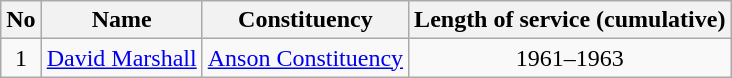<table class="wikitable" style="text-align:center;">
<tr>
<th>No</th>
<th>Name</th>
<th>Constituency</th>
<th>Length of service (cumulative)</th>
</tr>
<tr>
<td>1</td>
<td><a href='#'>David Marshall</a></td>
<td><a href='#'>Anson Constituency</a></td>
<td>1961–1963</td>
</tr>
</table>
